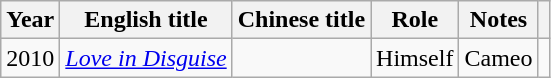<table class="wikitable sortable">
<tr>
<th>Year</th>
<th>English title</th>
<th>Chinese title</th>
<th>Role</th>
<th class="unsortable">Notes</th>
<th></th>
</tr>
<tr>
<td>2010</td>
<td><em><a href='#'>Love in Disguise</a></em></td>
<td></td>
<td>Himself</td>
<td>Cameo</td>
<td></td>
</tr>
</table>
